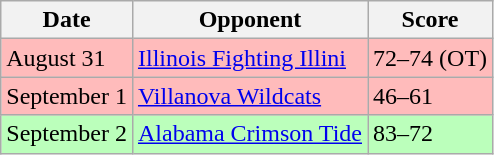<table class="wikitable">
<tr>
<th>Date</th>
<th>Opponent</th>
<th>Score</th>
</tr>
<tr bgcolor="#ffbbbb">
<td>August 31</td>
<td><a href='#'>Illinois Fighting Illini</a></td>
<td>72–74 (OT)</td>
</tr>
<tr bgcolor="#ffbbbb">
<td>September 1</td>
<td><a href='#'>Villanova Wildcats</a></td>
<td>46–61</td>
</tr>
<tr bgcolor="#bbffbb">
<td>September 2</td>
<td><a href='#'>Alabama Crimson Tide</a></td>
<td>83–72</td>
</tr>
</table>
